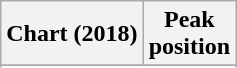<table class="wikitable sortable plainrowheaders" style="text-align:center;">
<tr>
<th scope="col">Chart (2018)</th>
<th scope="col">Peak<br>position</th>
</tr>
<tr>
</tr>
<tr>
</tr>
<tr>
</tr>
</table>
